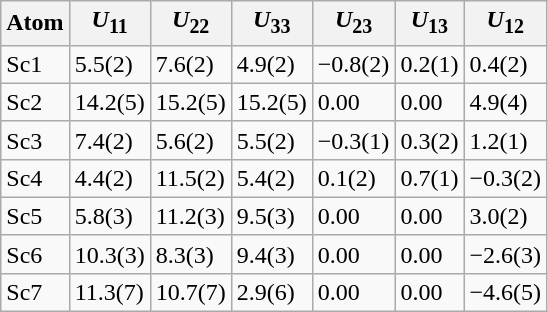<table class="wikitable">
<tr>
<th>Atom</th>
<th><em>U</em><sub>11</sub></th>
<th><em>U</em><sub>22</sub></th>
<th><em>U</em><sub>33</sub></th>
<th><em>U</em><sub>23</sub></th>
<th><em>U</em><sub>13</sub></th>
<th><em>U</em><sub>12</sub></th>
</tr>
<tr>
<td>Sc1</td>
<td>5.5(2)</td>
<td>7.6(2)</td>
<td>4.9(2)</td>
<td>−0.8(2)</td>
<td>0.2(1)</td>
<td>0.4(2)</td>
</tr>
<tr>
<td>Sc2</td>
<td>14.2(5)</td>
<td>15.2(5)</td>
<td>15.2(5)</td>
<td>0.00</td>
<td>0.00</td>
<td>4.9(4)</td>
</tr>
<tr>
<td>Sc3</td>
<td>7.4(2)</td>
<td>5.6(2)</td>
<td>5.5(2)</td>
<td>−0.3(1)</td>
<td>0.3(2)</td>
<td>1.2(1)</td>
</tr>
<tr>
<td>Sc4</td>
<td>4.4(2)</td>
<td>11.5(2)</td>
<td>5.4(2)</td>
<td>0.1(2)</td>
<td>0.7(1)</td>
<td>−0.3(2)</td>
</tr>
<tr>
<td>Sc5</td>
<td>5.8(3)</td>
<td>11.2(3)</td>
<td>9.5(3)</td>
<td>0.00</td>
<td>0.00</td>
<td>3.0(2)</td>
</tr>
<tr>
<td>Sc6</td>
<td>10.3(3)</td>
<td>8.3(3)</td>
<td>9.4(3)</td>
<td>0.00</td>
<td>0.00</td>
<td>−2.6(3)</td>
</tr>
<tr>
<td>Sc7</td>
<td>11.3(7)</td>
<td>10.7(7)</td>
<td>2.9(6)</td>
<td>0.00</td>
<td>0.00</td>
<td>−4.6(5)</td>
</tr>
</table>
